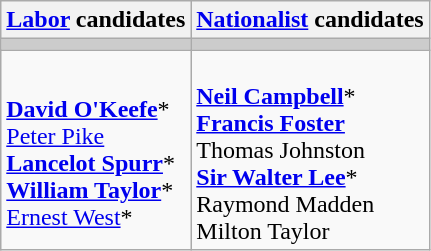<table class="wikitable">
<tr>
<th><a href='#'>Labor</a> candidates</th>
<th><a href='#'>Nationalist</a> candidates</th>
</tr>
<tr bgcolor="#cccccc">
<td></td>
<td></td>
</tr>
<tr>
<td><br><strong><a href='#'>David O'Keefe</a></strong>*<br>
<a href='#'>Peter Pike</a><br>
<strong><a href='#'>Lancelot Spurr</a></strong>*<br>
<strong><a href='#'>William Taylor</a></strong>*<br>
<a href='#'>Ernest West</a>*</td>
<td><br><strong><a href='#'>Neil Campbell</a></strong>*<br>
<strong><a href='#'>Francis Foster</a></strong><br>
Thomas Johnston<br>
<strong><a href='#'>Sir Walter Lee</a></strong>*<br>
Raymond Madden<br>
Milton Taylor</td>
</tr>
</table>
